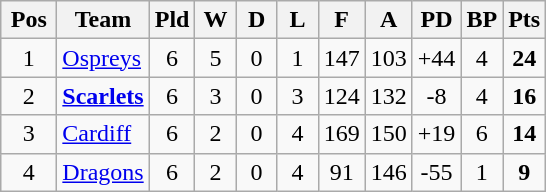<table class="wikitable" style="text-align:center">
<tr>
<th width="30">Pos</th>
<th>Team</th>
<th width="20">Pld</th>
<th width="20">W</th>
<th width="20">D</th>
<th width="20">L</th>
<th width="20">F</th>
<th width="20">A</th>
<th width="20">PD</th>
<th width="20">BP</th>
<th width="20">Pts</th>
</tr>
<tr>
<td>1</td>
<td style="text-align:left"> <a href='#'>Ospreys</a></td>
<td>6</td>
<td>5</td>
<td>0</td>
<td>1</td>
<td>147</td>
<td>103</td>
<td>+44</td>
<td>4</td>
<td><strong>24</strong></td>
</tr>
<tr>
<td>2</td>
<td style="text-align:left"> <strong><a href='#'>Scarlets</a></strong></td>
<td>6</td>
<td>3</td>
<td>0</td>
<td>3</td>
<td>124</td>
<td>132</td>
<td>-8</td>
<td>4</td>
<td><strong>16</strong></td>
</tr>
<tr>
<td>3</td>
<td style="text-align:left"> <a href='#'>Cardiff</a></td>
<td>6</td>
<td>2</td>
<td>0</td>
<td>4</td>
<td>169</td>
<td>150</td>
<td>+19</td>
<td>6</td>
<td><strong>14</strong></td>
</tr>
<tr>
<td>4</td>
<td style="text-align:left"> <a href='#'>Dragons</a></td>
<td>6</td>
<td>2</td>
<td>0</td>
<td>4</td>
<td>91</td>
<td>146</td>
<td>-55</td>
<td>1</td>
<td><strong>9</strong></td>
</tr>
</table>
